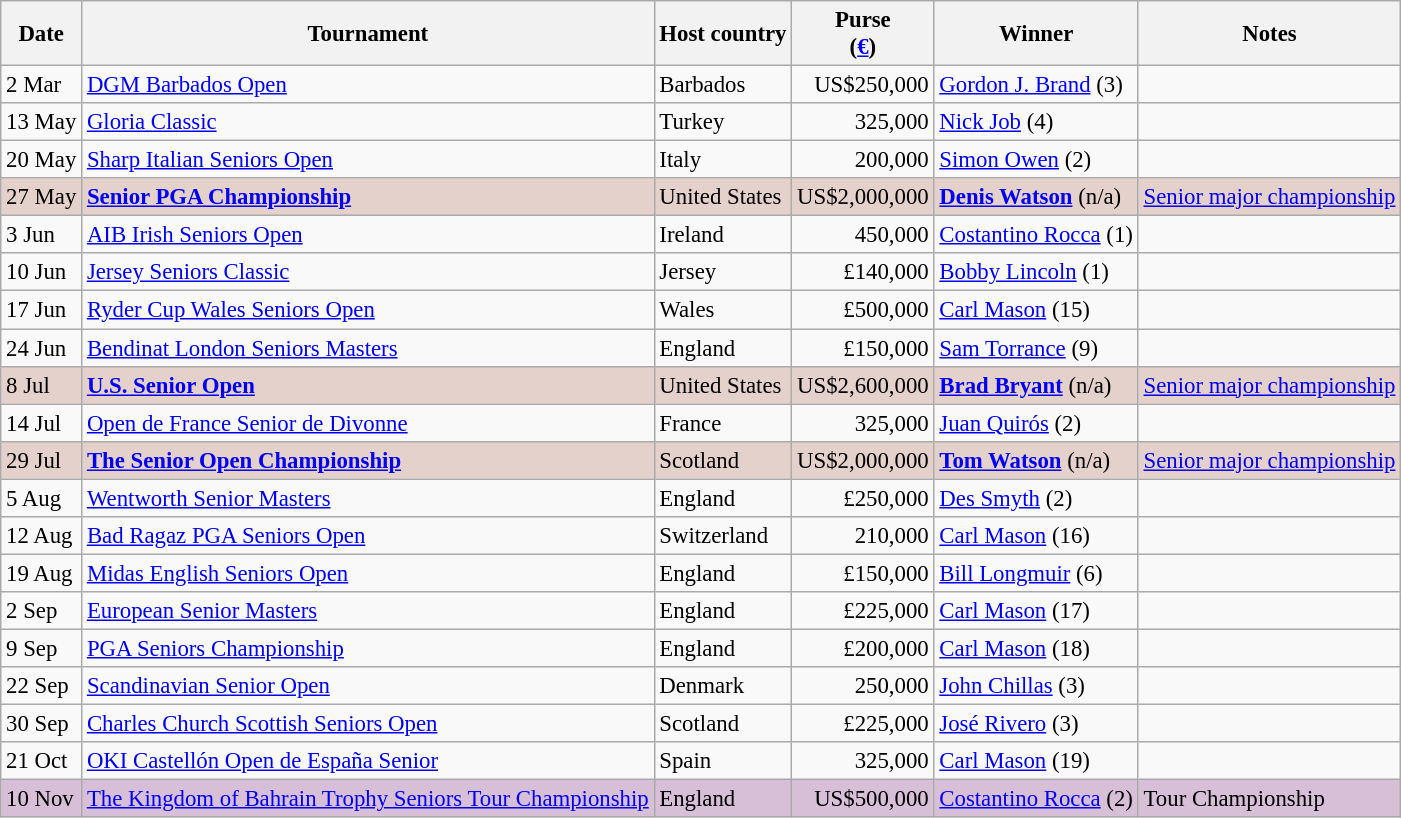<table class="wikitable" style="font-size:95%">
<tr>
<th>Date</th>
<th>Tournament</th>
<th>Host country</th>
<th>Purse<br>(<a href='#'>€</a>)</th>
<th>Winner</th>
<th>Notes</th>
</tr>
<tr>
<td>2 Mar</td>
<td><a href='#'>DGM Barbados Open</a></td>
<td>Barbados</td>
<td align=right>US$250,000</td>
<td> <a href='#'>Gordon J. Brand</a> (3)</td>
<td></td>
</tr>
<tr>
<td>13 May</td>
<td><a href='#'>Gloria Classic</a></td>
<td>Turkey</td>
<td align=right>325,000</td>
<td> <a href='#'>Nick Job</a> (4)</td>
<td></td>
</tr>
<tr>
<td>20 May</td>
<td><a href='#'>Sharp Italian Seniors Open</a></td>
<td>Italy</td>
<td align=right>200,000</td>
<td> <a href='#'>Simon Owen</a> (2)</td>
<td></td>
</tr>
<tr style="background:#e5d1cb;">
<td>27 May</td>
<td><strong><a href='#'>Senior PGA Championship</a></strong></td>
<td>United States</td>
<td align=right>US$2,000,000</td>
<td> <strong><a href='#'>Denis Watson</a></strong> (n/a)</td>
<td><a href='#'>Senior major championship</a></td>
</tr>
<tr>
<td>3 Jun</td>
<td><a href='#'>AIB Irish Seniors Open</a></td>
<td>Ireland</td>
<td align=right>450,000</td>
<td> <a href='#'>Costantino Rocca</a> (1)</td>
<td></td>
</tr>
<tr>
<td>10 Jun</td>
<td><a href='#'>Jersey Seniors Classic</a></td>
<td>Jersey</td>
<td align=right>£140,000</td>
<td> <a href='#'>Bobby Lincoln</a> (1)</td>
<td></td>
</tr>
<tr>
<td>17 Jun</td>
<td><a href='#'>Ryder Cup Wales Seniors Open</a></td>
<td>Wales</td>
<td align=right>£500,000</td>
<td> <a href='#'>Carl Mason</a> (15)</td>
<td></td>
</tr>
<tr>
<td>24 Jun</td>
<td><a href='#'>Bendinat London Seniors Masters</a></td>
<td>England</td>
<td align=right>£150,000</td>
<td> <a href='#'>Sam Torrance</a> (9)</td>
<td></td>
</tr>
<tr style="background:#e5d1cb;">
<td>8 Jul</td>
<td><strong><a href='#'>U.S. Senior Open</a></strong></td>
<td>United States</td>
<td align=right>US$2,600,000</td>
<td> <strong><a href='#'>Brad Bryant</a></strong> (n/a)</td>
<td><a href='#'>Senior major championship</a></td>
</tr>
<tr>
<td>14 Jul</td>
<td><a href='#'>Open de France Senior de Divonne</a></td>
<td>France</td>
<td align=right>325,000</td>
<td> <a href='#'>Juan Quirós</a> (2)</td>
<td></td>
</tr>
<tr style="background:#e5d1cb;">
<td>29 Jul</td>
<td><strong><a href='#'>The Senior Open Championship</a></strong></td>
<td>Scotland</td>
<td align=right>US$2,000,000</td>
<td> <strong><a href='#'>Tom Watson</a></strong> (n/a)</td>
<td><a href='#'>Senior major championship</a></td>
</tr>
<tr>
<td>5 Aug</td>
<td><a href='#'>Wentworth Senior Masters</a></td>
<td>England</td>
<td align=right>£250,000</td>
<td> <a href='#'>Des Smyth</a> (2)</td>
<td></td>
</tr>
<tr>
<td>12 Aug</td>
<td><a href='#'>Bad Ragaz PGA Seniors Open</a></td>
<td>Switzerland</td>
<td align=right>210,000</td>
<td> <a href='#'>Carl Mason</a> (16)</td>
<td></td>
</tr>
<tr>
<td>19 Aug</td>
<td><a href='#'>Midas English Seniors Open</a></td>
<td>England</td>
<td align=right>£150,000</td>
<td> <a href='#'>Bill Longmuir</a> (6)</td>
<td></td>
</tr>
<tr>
<td>2 Sep</td>
<td><a href='#'>European Senior Masters</a></td>
<td>England</td>
<td align=right>£225,000</td>
<td> <a href='#'>Carl Mason</a> (17)</td>
<td></td>
</tr>
<tr>
<td>9 Sep</td>
<td><a href='#'>PGA Seniors Championship</a></td>
<td>England</td>
<td align=right>£200,000</td>
<td> <a href='#'>Carl Mason</a> (18)</td>
<td></td>
</tr>
<tr>
<td>22 Sep</td>
<td><a href='#'>Scandinavian Senior Open</a></td>
<td>Denmark</td>
<td align=right>250,000</td>
<td> <a href='#'>John Chillas</a> (3)</td>
<td></td>
</tr>
<tr>
<td>30 Sep</td>
<td><a href='#'>Charles Church Scottish Seniors Open</a></td>
<td>Scotland</td>
<td align=right>£225,000</td>
<td> <a href='#'>José Rivero</a> (3)</td>
<td></td>
</tr>
<tr>
<td>21 Oct</td>
<td><a href='#'>OKI Castellón Open de España Senior</a></td>
<td>Spain</td>
<td align=right>325,000</td>
<td> <a href='#'>Carl Mason</a> (19)</td>
<td></td>
</tr>
<tr style="background:thistle;">
<td>10 Nov</td>
<td><a href='#'>The Kingdom of Bahrain Trophy Seniors Tour Championship</a></td>
<td>England</td>
<td align=right>US$500,000</td>
<td> <a href='#'>Costantino Rocca</a> (2)</td>
<td>Tour Championship</td>
</tr>
</table>
